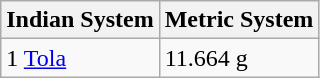<table class="wikitable">
<tr>
<th>Indian System</th>
<th>Metric System</th>
</tr>
<tr>
<td>1 <a href='#'>Tola</a></td>
<td>11.664 g</td>
</tr>
</table>
